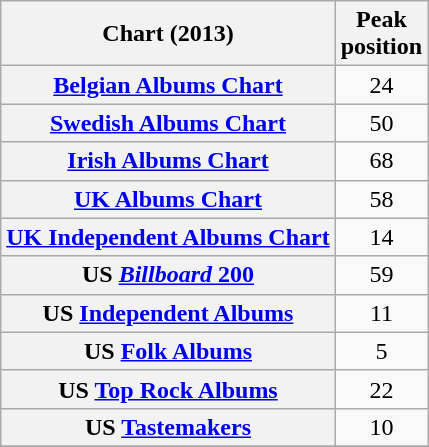<table class="wikitable sortable plainrowheaders" style="text-align:center;">
<tr>
<th>Chart (2013)</th>
<th>Peak<br>position</th>
</tr>
<tr>
<th scope="row"><a href='#'>Belgian Albums Chart</a></th>
<td>24</td>
</tr>
<tr>
<th scope="row"><a href='#'>Swedish Albums Chart</a></th>
<td>50</td>
</tr>
<tr>
<th scope="row"><a href='#'>Irish Albums Chart</a></th>
<td>68</td>
</tr>
<tr>
<th scope="row"><a href='#'>UK Albums Chart</a></th>
<td>58</td>
</tr>
<tr>
<th scope="row"><a href='#'>UK Independent Albums Chart</a></th>
<td>14</td>
</tr>
<tr>
<th scope="row">US <a href='#'><em>Billboard</em> 200</a></th>
<td>59</td>
</tr>
<tr>
<th scope="row">US <a href='#'>Independent Albums</a></th>
<td>11</td>
</tr>
<tr>
<th scope="row">US <a href='#'>Folk Albums</a></th>
<td>5</td>
</tr>
<tr>
<th scope="row">US <a href='#'>Top Rock Albums</a></th>
<td>22</td>
</tr>
<tr>
<th scope="row">US <a href='#'>Tastemakers</a></th>
<td>10</td>
</tr>
<tr>
</tr>
</table>
